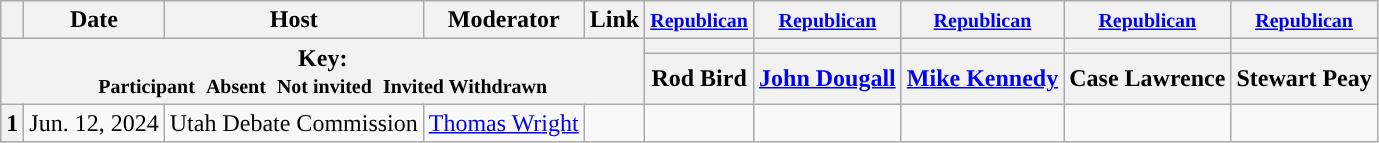<table class="wikitable" style="text-align:center;">
<tr>
<th scope="col"></th>
<th scope="col">Date</th>
<th scope="col">Host</th>
<th scope="col">Moderator</th>
<th scope="col">Link</th>
<th scope="col"><small><a href='#'>Republican</a></small></th>
<th scope="col"><small><a href='#'>Republican</a></small></th>
<th scope="col"><small><a href='#'>Republican</a></small></th>
<th scope="col"><small><a href='#'>Republican</a></small></th>
<th scope="col"><small><a href='#'>Republican</a></small></th>
</tr>
<tr>
<th colspan="5" rowspan="2">Key:<br> <small>Participant </small>  <small>Absent </small>  <small>Not invited </small>  <small>Invited  Withdrawn</small></th>
<th scope="col" style="background:"></th>
<th scope="col" style="background:"></th>
<th scope="col" style="background:"></th>
<th scope="col" style="background:"></th>
<th scope="col" style="background:"></th>
</tr>
<tr>
<th scope="col">Rod Bird</th>
<th scope="col"><a href='#'>John Dougall</a></th>
<th scope="col"><a href='#'>Mike Kennedy</a></th>
<th scope="col">Case Lawrence</th>
<th scope="col">Stewart Peay</th>
</tr>
<tr>
<th>1</th>
<td style="white-space:nowrap;">Jun. 12, 2024</td>
<td style="white-space:nowrap;">Utah Debate Commission</td>
<td style="white-space:nowrap;"><a href='#'>Thomas Wright</a></td>
<td style="white-space:nowrap;"></td>
<td></td>
<td></td>
<td></td>
<td></td>
<td></td>
</tr>
</table>
